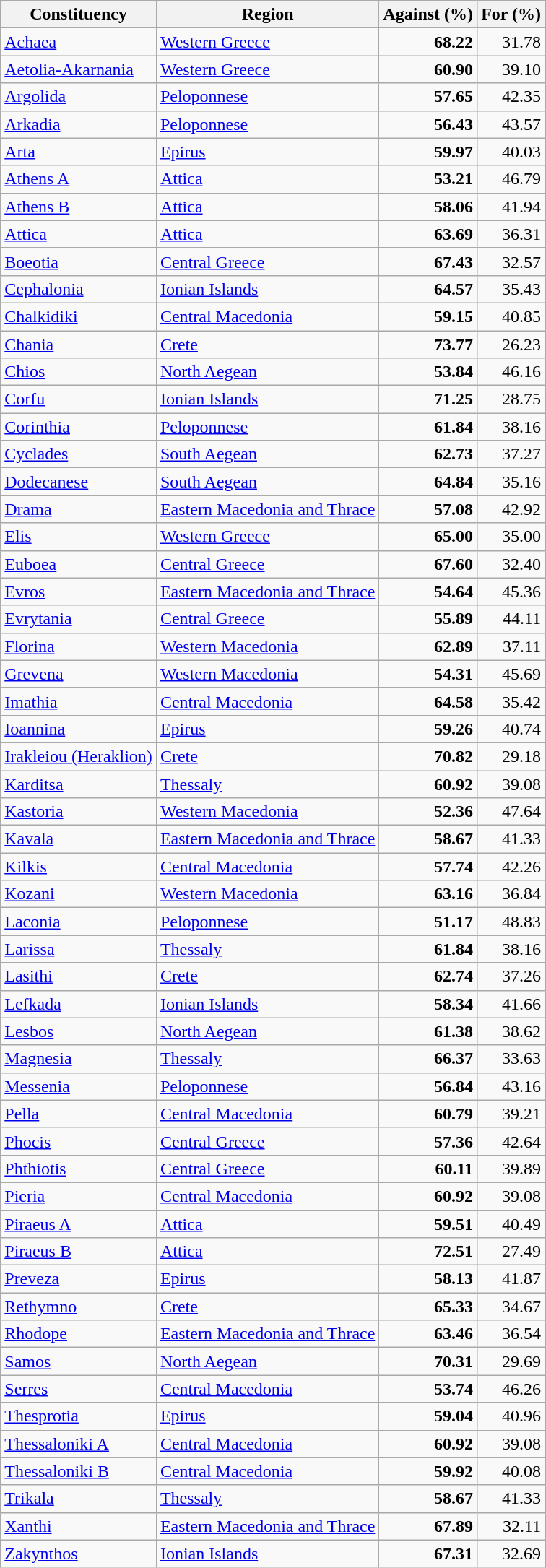<table class="wikitable sortable" style=text-align:right>
<tr>
<th>Constituency</th>
<th>Region</th>
<th>Against (%)</th>
<th>For (%)</th>
</tr>
<tr>
<td align=left><a href='#'>Achaea</a></td>
<td align=left><a href='#'>Western Greece</a></td>
<td><strong>68.22</strong></td>
<td>31.78</td>
</tr>
<tr>
<td align=left><a href='#'>Aetolia-Akarnania</a></td>
<td align=left><a href='#'>Western Greece</a></td>
<td><strong>60.90</strong></td>
<td>39.10</td>
</tr>
<tr>
<td align=left><a href='#'>Argolida</a></td>
<td align=left><a href='#'>Peloponnese</a></td>
<td><strong>57.65</strong></td>
<td>42.35</td>
</tr>
<tr>
<td align=left><a href='#'>Arkadia</a></td>
<td align=left><a href='#'>Peloponnese</a></td>
<td><strong>56.43</strong></td>
<td>43.57</td>
</tr>
<tr>
<td align=left><a href='#'>Arta</a></td>
<td align=left><a href='#'>Epirus</a></td>
<td><strong>59.97</strong></td>
<td>40.03</td>
</tr>
<tr>
<td align=left><a href='#'>Athens A</a></td>
<td align=left><a href='#'>Attica</a></td>
<td><strong>53.21</strong></td>
<td>46.79</td>
</tr>
<tr>
<td align=left><a href='#'>Athens B</a></td>
<td align=left><a href='#'>Attica</a></td>
<td><strong>58.06</strong></td>
<td>41.94</td>
</tr>
<tr>
<td align=left><a href='#'>Attica</a></td>
<td align=left><a href='#'>Attica</a></td>
<td><strong>63.69</strong></td>
<td>36.31</td>
</tr>
<tr>
<td align=left><a href='#'>Boeotia</a></td>
<td align=left><a href='#'>Central Greece</a></td>
<td><strong>67.43</strong></td>
<td>32.57</td>
</tr>
<tr>
<td align=left><a href='#'>Cephalonia</a></td>
<td align=left><a href='#'>Ionian Islands</a></td>
<td><strong>64.57</strong></td>
<td>35.43</td>
</tr>
<tr>
<td align=left><a href='#'>Chalkidiki</a></td>
<td align=left><a href='#'>Central Macedonia</a></td>
<td><strong>59.15</strong></td>
<td>40.85</td>
</tr>
<tr>
<td align=left><a href='#'>Chania</a></td>
<td align=left><a href='#'>Crete</a></td>
<td><strong>73.77</strong></td>
<td>26.23</td>
</tr>
<tr>
<td align=left><a href='#'>Chios</a></td>
<td align=left><a href='#'>North Aegean</a></td>
<td><strong>53.84</strong></td>
<td>46.16</td>
</tr>
<tr>
<td align=left><a href='#'>Corfu</a></td>
<td align=left><a href='#'>Ionian Islands</a></td>
<td><strong>71.25</strong></td>
<td>28.75</td>
</tr>
<tr>
<td align=left><a href='#'>Corinthia</a></td>
<td align=left><a href='#'>Peloponnese</a></td>
<td><strong>61.84</strong></td>
<td>38.16</td>
</tr>
<tr>
<td align=left><a href='#'>Cyclades</a></td>
<td align=left><a href='#'>South Aegean</a></td>
<td><strong>62.73</strong></td>
<td>37.27</td>
</tr>
<tr>
<td align=left><a href='#'>Dodecanese</a></td>
<td align=left><a href='#'>South Aegean</a></td>
<td><strong>64.84</strong></td>
<td>35.16</td>
</tr>
<tr>
<td align=left><a href='#'>Drama</a></td>
<td align=left><a href='#'>Eastern Macedonia and Thrace</a></td>
<td><strong>57.08</strong></td>
<td>42.92</td>
</tr>
<tr>
<td align=left><a href='#'>Elis</a></td>
<td align=left><a href='#'>Western Greece</a></td>
<td><strong>65.00</strong></td>
<td>35.00</td>
</tr>
<tr>
<td align=left><a href='#'>Euboea</a></td>
<td align=left><a href='#'>Central Greece</a></td>
<td><strong>67.60</strong></td>
<td>32.40</td>
</tr>
<tr>
<td align=left><a href='#'>Evros</a></td>
<td align=left><a href='#'>Eastern Macedonia and Thrace</a></td>
<td><strong>54.64</strong></td>
<td>45.36</td>
</tr>
<tr>
<td align=left><a href='#'>Evrytania</a></td>
<td align=left><a href='#'>Central Greece</a></td>
<td><strong>55.89</strong></td>
<td>44.11</td>
</tr>
<tr>
<td align=left><a href='#'>Florina</a></td>
<td align=left><a href='#'>Western Macedonia</a></td>
<td><strong>62.89</strong></td>
<td>37.11</td>
</tr>
<tr>
<td align=left><a href='#'>Grevena</a></td>
<td align=left><a href='#'>Western Macedonia</a></td>
<td><strong>54.31</strong></td>
<td>45.69</td>
</tr>
<tr>
<td align=left><a href='#'>Imathia</a></td>
<td align=left><a href='#'>Central Macedonia</a></td>
<td><strong>64.58</strong></td>
<td>35.42</td>
</tr>
<tr>
<td align=left><a href='#'>Ioannina</a></td>
<td align=left><a href='#'>Epirus</a></td>
<td><strong>59.26</strong></td>
<td>40.74</td>
</tr>
<tr>
<td align=left><a href='#'>Irakleiou (Heraklion)</a></td>
<td align=left><a href='#'>Crete</a></td>
<td><strong>70.82</strong></td>
<td>29.18</td>
</tr>
<tr>
<td align=left><a href='#'>Karditsa</a></td>
<td align=left><a href='#'>Thessaly</a></td>
<td><strong>60.92</strong></td>
<td>39.08</td>
</tr>
<tr>
<td align=left><a href='#'>Kastoria</a></td>
<td align=left><a href='#'>Western Macedonia</a></td>
<td><strong>52.36</strong></td>
<td>47.64</td>
</tr>
<tr>
<td align=left><a href='#'>Kavala</a></td>
<td align=left><a href='#'>Eastern Macedonia and Thrace</a></td>
<td><strong>58.67</strong></td>
<td>41.33</td>
</tr>
<tr>
<td align=left><a href='#'>Kilkis</a></td>
<td align=left><a href='#'>Central Macedonia</a></td>
<td><strong>57.74</strong></td>
<td>42.26</td>
</tr>
<tr>
<td align=left><a href='#'>Kozani</a></td>
<td align=left><a href='#'>Western Macedonia</a></td>
<td><strong>63.16</strong></td>
<td>36.84</td>
</tr>
<tr>
<td align=left><a href='#'>Laconia</a></td>
<td align=left><a href='#'>Peloponnese</a></td>
<td><strong>51.17</strong></td>
<td>48.83</td>
</tr>
<tr>
<td align=left><a href='#'>Larissa</a></td>
<td align=left><a href='#'>Thessaly</a></td>
<td><strong>61.84</strong></td>
<td>38.16</td>
</tr>
<tr>
<td align=left><a href='#'>Lasithi</a></td>
<td align=left><a href='#'>Crete</a></td>
<td><strong>62.74</strong></td>
<td>37.26</td>
</tr>
<tr>
<td align=left><a href='#'>Lefkada</a></td>
<td align=left><a href='#'>Ionian Islands</a></td>
<td><strong>58.34</strong></td>
<td>41.66</td>
</tr>
<tr>
<td align=left><a href='#'>Lesbos</a></td>
<td align=left><a href='#'>North Aegean</a></td>
<td><strong>61.38</strong></td>
<td>38.62</td>
</tr>
<tr>
<td align=left><a href='#'>Magnesia</a></td>
<td align=left><a href='#'>Thessaly</a></td>
<td><strong>66.37</strong></td>
<td>33.63</td>
</tr>
<tr>
<td align=left><a href='#'>Messenia</a></td>
<td align=left><a href='#'>Peloponnese</a></td>
<td><strong>56.84</strong></td>
<td>43.16</td>
</tr>
<tr>
<td align=left><a href='#'>Pella</a></td>
<td align=left><a href='#'>Central Macedonia</a></td>
<td><strong>60.79</strong></td>
<td>39.21</td>
</tr>
<tr>
<td align=left><a href='#'>Phocis</a></td>
<td align=left><a href='#'>Central Greece</a></td>
<td><strong>57.36</strong></td>
<td>42.64</td>
</tr>
<tr>
<td align=left><a href='#'>Phthiotis</a></td>
<td align=left><a href='#'>Central Greece</a></td>
<td><strong>60.11</strong></td>
<td>39.89</td>
</tr>
<tr>
<td align=left><a href='#'>Pieria</a></td>
<td align=left><a href='#'>Central Macedonia</a></td>
<td><strong>60.92</strong></td>
<td>39.08</td>
</tr>
<tr>
<td align=left><a href='#'>Piraeus A</a></td>
<td align=left><a href='#'>Attica</a></td>
<td><strong>59.51</strong></td>
<td>40.49</td>
</tr>
<tr>
<td align=left><a href='#'>Piraeus B</a></td>
<td align=left><a href='#'>Attica</a></td>
<td><strong>72.51</strong></td>
<td>27.49</td>
</tr>
<tr>
<td align=left><a href='#'>Preveza</a></td>
<td align=left><a href='#'>Epirus</a></td>
<td><strong>58.13</strong></td>
<td>41.87</td>
</tr>
<tr>
<td align=left><a href='#'>Rethymno</a></td>
<td align=left><a href='#'>Crete</a></td>
<td><strong>65.33</strong></td>
<td>34.67</td>
</tr>
<tr>
<td align=left><a href='#'>Rhodope</a></td>
<td align=left><a href='#'>Eastern Macedonia and Thrace</a></td>
<td><strong>63.46</strong></td>
<td>36.54</td>
</tr>
<tr>
<td align=left><a href='#'>Samos</a></td>
<td align=left><a href='#'>North Aegean</a></td>
<td><strong>70.31</strong></td>
<td>29.69</td>
</tr>
<tr>
<td align=left><a href='#'>Serres</a></td>
<td align=left><a href='#'>Central Macedonia</a></td>
<td><strong>53.74</strong></td>
<td>46.26</td>
</tr>
<tr>
<td align=left><a href='#'>Thesprotia</a></td>
<td align=left><a href='#'>Epirus</a></td>
<td><strong>59.04</strong></td>
<td>40.96</td>
</tr>
<tr>
<td align=left><a href='#'>Thessaloniki A</a></td>
<td align=left><a href='#'>Central Macedonia</a></td>
<td><strong>60.92</strong></td>
<td>39.08</td>
</tr>
<tr>
<td align=left><a href='#'>Thessaloniki B</a></td>
<td align=left><a href='#'>Central Macedonia</a></td>
<td><strong>59.92</strong></td>
<td>40.08</td>
</tr>
<tr>
<td align=left><a href='#'>Trikala</a></td>
<td align=left><a href='#'>Thessaly</a></td>
<td><strong>58.67</strong></td>
<td>41.33</td>
</tr>
<tr>
<td align=left><a href='#'>Xanthi</a></td>
<td align=left><a href='#'>Eastern Macedonia and Thrace</a></td>
<td><strong>67.89</strong></td>
<td>32.11</td>
</tr>
<tr>
<td align=left><a href='#'>Zakynthos</a></td>
<td align=left><a href='#'>Ionian Islands</a></td>
<td><strong>67.31</strong></td>
<td>32.69</td>
</tr>
</table>
